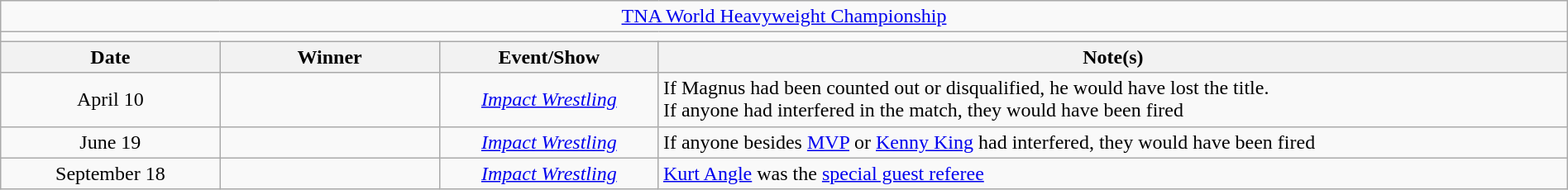<table class="wikitable" style="text-align:center; width:100%;">
<tr>
<td colspan="5"><a href='#'>TNA World Heavyweight Championship</a></td>
</tr>
<tr>
<td colspan="5"><strong></strong></td>
</tr>
<tr>
<th width="14%">Date</th>
<th width="14%">Winner</th>
<th width="14%">Event/Show</th>
<th width="58%">Note(s)</th>
</tr>
<tr>
<td>April 10</td>
<td></td>
<td><em><a href='#'>Impact Wrestling</a></em></td>
<td align="left">If Magnus had been counted out or disqualified, he would have lost the title.<br>If anyone had interfered in the match, they would have been fired</td>
</tr>
<tr>
<td>June 19</td>
<td></td>
<td><em><a href='#'>Impact Wrestling</a></em></td>
<td align="left">If anyone besides <a href='#'>MVP</a> or <a href='#'>Kenny King</a> had interfered, they would have been fired</td>
</tr>
<tr>
<td>September 18<br></td>
<td></td>
<td><em><a href='#'>Impact Wrestling</a></em></td>
<td align="left"><a href='#'>Kurt Angle</a> was the <a href='#'>special guest referee</a></td>
</tr>
</table>
